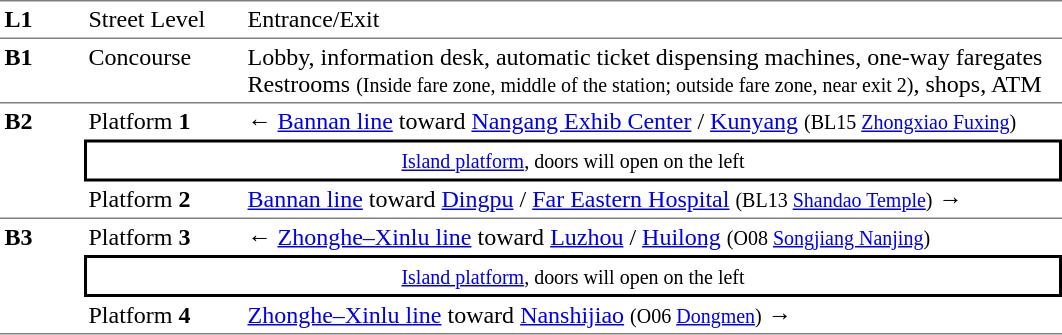<table border=0 cellspacing=0 cellpadding=3>
<tr>
<td style="border-top:solid 1px gray;border-bottom:solid 1px gray;" width=50 valign=top><strong>L1</strong></td>
<td style="border-top:solid 1px gray;border-bottom:solid 1px gray;" width=100 valign=top>Street Level</td>
<td style="border-top:solid 1px gray;border-bottom:solid 1px gray;" width=540 valign=top>Entrance/Exit</td>
</tr>
<tr>
<td style="border-bottom:solid 1px gray;" width=50 valign=top><strong>B1</strong></td>
<td style="border-bottom:solid 1px gray;" width=100 valign=top>Concourse</td>
<td style="border-bottom:solid 1px gray;" width=440 valign=top>Lobby, information desk, automatic ticket dispensing machines, one-way faregates<br>Restrooms <small>(Inside fare zone, middle of the station; outside fare zone, near exit 2)</small>, shops, ATM</td>
</tr>
<tr>
<td style="border-bottom:solid 1px gray;" rowspan=3 valign=top><strong>B2</strong></td>
<td>Platform <span><strong>1</strong></span></td>
<td>←  <a href='#'>Bannan line</a> toward <a href='#'>Nangang Exhib Center</a> / <a href='#'>Kunyang</a> <small>(BL15 <a href='#'>Zhongxiao Fuxing</a>)</small></td>
</tr>
<tr>
<td style="border-top:solid 2px black;border-right:solid 2px black;border-left:solid 2px black;border-bottom:solid 2px black;text-align:center;" colspan=2><small><a href='#'>Island platform</a>, doors will open on the left</small></td>
</tr>
<tr>
<td style="border-bottom:solid 1px gray;">Platform <span><strong>2</strong></span></td>
<td style="border-bottom:solid 1px gray;">  <a href='#'>Bannan line</a> toward <a href='#'>Dingpu</a> / <a href='#'>Far Eastern Hospital</a> <small>(BL13 <a href='#'>Shandao Temple</a>)</small> →</td>
</tr>
<tr>
<td style="border-bottom:solid 1px gray;" rowspan=3 valign=top><strong>B3</strong></td>
<td style="border-bottom:solid 0px gray;">Platform <span><strong>3</strong></span></td>
<td>←  <a href='#'>Zhonghe–Xinlu line</a> toward <a href='#'>Luzhou</a> / <a href='#'>Huilong</a> <small>(O08 <a href='#'>Songjiang Nanjing</a>)</small></td>
</tr>
<tr>
<td style="border-top:solid 2px black;border-right:solid 2px black;border-left:solid 2px black;border-bottom:solid 2px black;text-align:center;" colspan=2><small><a href='#'>Island platform</a>, doors will open on the left</small></td>
</tr>
<tr>
<td style="border-bottom:solid 1px gray;">Platform <span><strong>4</strong></span></td>
<td style="border-bottom:solid 1px gray;">  <a href='#'>Zhonghe–Xinlu line</a> toward <a href='#'>Nanshijiao</a> <small>(O06 <a href='#'>Dongmen</a>)</small> →</td>
</tr>
</table>
